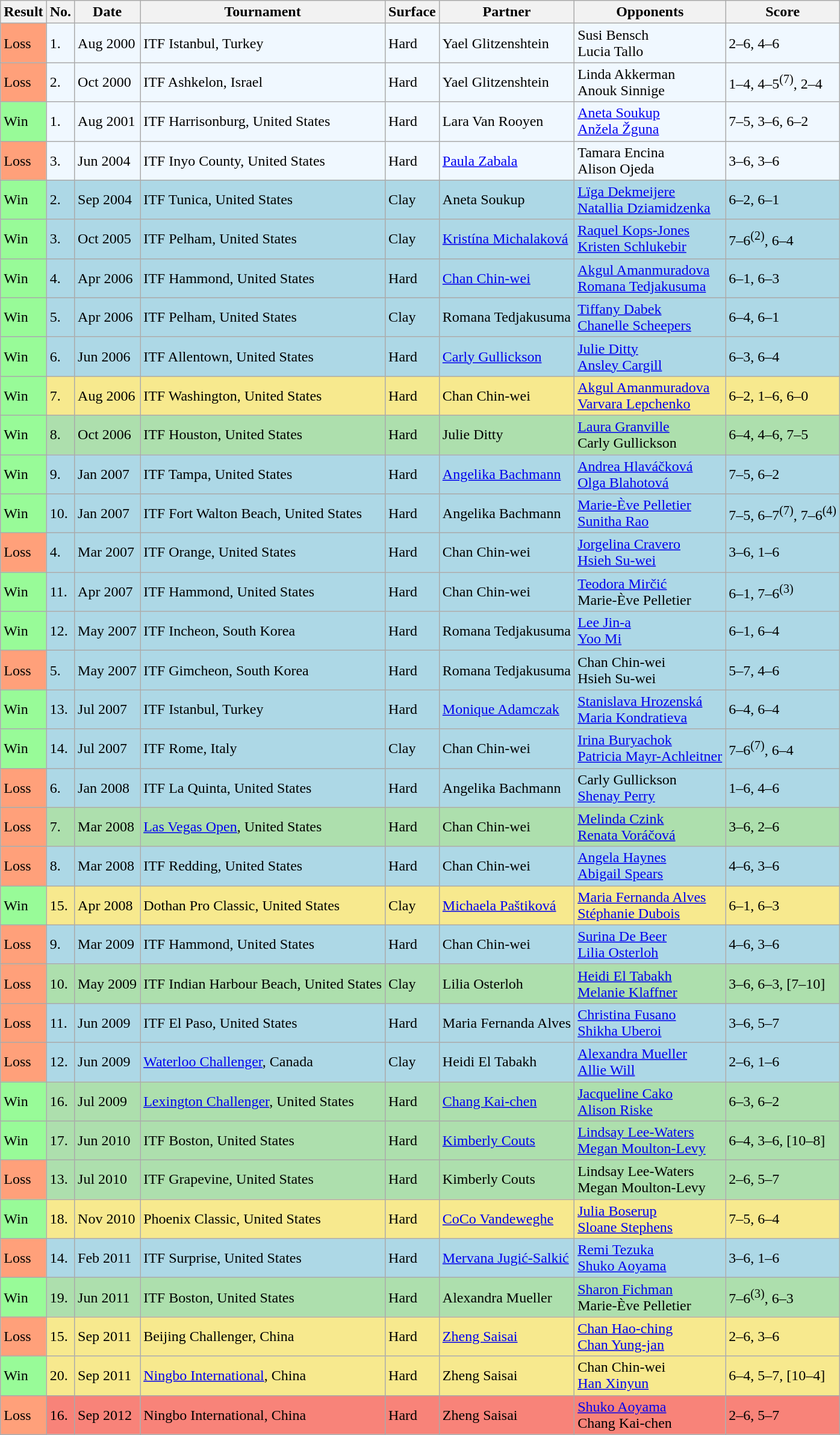<table class="sortable wikitable">
<tr>
<th>Result</th>
<th>No.</th>
<th>Date</th>
<th>Tournament</th>
<th>Surface</th>
<th>Partner</th>
<th>Opponents</th>
<th class="unsortable">Score</th>
</tr>
<tr style="background:#f0f8ff;">
<td style="background:#ffa07a;">Loss</td>
<td>1.</td>
<td>Aug 2000</td>
<td>ITF Istanbul, Turkey</td>
<td>Hard</td>
<td> Yael Glitzenshtein</td>
<td> Susi Bensch <br>  Lucia Tallo</td>
<td>2–6, 4–6</td>
</tr>
<tr style="background:#f0f8ff;">
<td style="background:#ffa07a;">Loss</td>
<td>2.</td>
<td>Oct 2000</td>
<td>ITF Ashkelon,  Israel</td>
<td>Hard</td>
<td> Yael Glitzenshtein</td>
<td> Linda Akkerman <br>  Anouk Sinnige</td>
<td>1–4, 4–5<sup>(7)</sup>, 2–4</td>
</tr>
<tr style="background:#f0f8ff;">
<td style="background:#98fb98;">Win</td>
<td>1.</td>
<td>Aug 2001</td>
<td>ITF Harrisonburg, United States</td>
<td>Hard</td>
<td> Lara Van Rooyen</td>
<td> <a href='#'>Aneta Soukup</a> <br>  <a href='#'>Anžela Žguna</a></td>
<td>7–5, 3–6, 6–2</td>
</tr>
<tr style="background:#f0f8ff;">
<td style="background:#ffa07a;">Loss</td>
<td>3.</td>
<td>Jun 2004</td>
<td>ITF Inyo County, United States</td>
<td>Hard</td>
<td> <a href='#'>Paula Zabala</a></td>
<td> Tamara Encina <br>  Alison Ojeda</td>
<td>3–6, 3–6</td>
</tr>
<tr style="background:lightblue;">
<td style="background:#98fb98;">Win</td>
<td>2.</td>
<td>Sep 2004</td>
<td>ITF Tunica, United States</td>
<td>Clay</td>
<td> Aneta Soukup</td>
<td> <a href='#'>Lïga Dekmeijere</a> <br>  <a href='#'>Natallia Dziamidzenka</a></td>
<td>6–2, 6–1</td>
</tr>
<tr style="background:lightblue;">
<td style="background:#98fb98;">Win</td>
<td>3.</td>
<td>Oct 2005</td>
<td>ITF Pelham, United States</td>
<td>Clay</td>
<td> <a href='#'>Kristína Michalaková</a></td>
<td> <a href='#'>Raquel Kops-Jones</a> <br>  <a href='#'>Kristen Schlukebir</a></td>
<td>7–6<sup>(2)</sup>, 6–4</td>
</tr>
<tr style="background:lightblue;">
<td style="background:#98fb98;">Win</td>
<td>4.</td>
<td>Apr 2006</td>
<td>ITF Hammond, United States</td>
<td>Hard</td>
<td> <a href='#'>Chan Chin-wei</a></td>
<td> <a href='#'>Akgul Amanmuradova</a> <br>  <a href='#'>Romana Tedjakusuma</a></td>
<td>6–1, 6–3</td>
</tr>
<tr style="background:lightblue;">
<td style="background:#98fb98;">Win</td>
<td>5.</td>
<td>Apr 2006</td>
<td>ITF Pelham, United States</td>
<td>Clay</td>
<td> Romana Tedjakusuma</td>
<td> <a href='#'>Tiffany Dabek</a> <br>  <a href='#'>Chanelle Scheepers</a></td>
<td>6–4, 6–1</td>
</tr>
<tr style="background:lightblue;">
<td style="background:#98fb98;">Win</td>
<td>6.</td>
<td>Jun 2006</td>
<td>ITF Allentown, United States</td>
<td>Hard</td>
<td> <a href='#'>Carly Gullickson</a></td>
<td> <a href='#'>Julie Ditty</a> <br>  <a href='#'>Ansley Cargill</a></td>
<td>6–3, 6–4</td>
</tr>
<tr style="background:#f7e98e;">
<td style="background:#98fb98;">Win</td>
<td>7.</td>
<td>Aug 2006</td>
<td>ITF Washington, United States</td>
<td>Hard</td>
<td> Chan Chin-wei</td>
<td> <a href='#'>Akgul Amanmuradova</a> <br>  <a href='#'>Varvara Lepchenko</a></td>
<td>6–2, 1–6, 6–0</td>
</tr>
<tr style="background:#addfad;">
<td style="background:#98fb98;">Win</td>
<td>8.</td>
<td>Oct 2006</td>
<td>ITF Houston, United States</td>
<td>Hard</td>
<td> Julie Ditty</td>
<td> <a href='#'>Laura Granville</a> <br>  Carly Gullickson</td>
<td>6–4, 4–6, 7–5</td>
</tr>
<tr style="background:lightblue;">
<td style="background:#98fb98;">Win</td>
<td>9.</td>
<td>Jan 2007</td>
<td>ITF Tampa, United States</td>
<td>Hard</td>
<td> <a href='#'>Angelika Bachmann</a></td>
<td> <a href='#'>Andrea Hlaváčková</a> <br>  <a href='#'>Olga Blahotová</a></td>
<td>7–5, 6–2</td>
</tr>
<tr style="background:lightblue;">
<td style="background:#98fb98;">Win</td>
<td>10.</td>
<td>Jan 2007</td>
<td>ITF Fort Walton Beach, United States</td>
<td>Hard</td>
<td> Angelika Bachmann</td>
<td> <a href='#'>Marie-Ève Pelletier</a> <br>  <a href='#'>Sunitha Rao</a></td>
<td>7–5, 6–7<sup>(7)</sup>, 7–6<sup>(4)</sup></td>
</tr>
<tr style="background:lightblue;">
<td style="background:#ffa07a;">Loss</td>
<td>4.</td>
<td>Mar 2007</td>
<td>ITF Orange, United States</td>
<td>Hard</td>
<td> Chan Chin-wei</td>
<td> <a href='#'>Jorgelina Cravero</a> <br>  <a href='#'>Hsieh Su-wei</a></td>
<td>3–6, 1–6</td>
</tr>
<tr style="background:lightblue;">
<td style="background:#98fb98;">Win</td>
<td>11.</td>
<td>Apr 2007</td>
<td>ITF Hammond, United States</td>
<td>Hard</td>
<td> Chan Chin-wei</td>
<td> <a href='#'>Teodora Mirčić</a> <br>  Marie-Ève Pelletier</td>
<td>6–1, 7–6<sup>(3)</sup></td>
</tr>
<tr style="background:lightblue;">
<td style="background:#98fb98;">Win</td>
<td>12.</td>
<td>May 2007</td>
<td>ITF Incheon, South Korea</td>
<td>Hard</td>
<td> Romana Tedjakusuma</td>
<td> <a href='#'>Lee Jin-a</a> <br>  <a href='#'>Yoo Mi</a></td>
<td>6–1, 6–4</td>
</tr>
<tr style="background:lightblue;">
<td style="background:#ffa07a;">Loss</td>
<td>5.</td>
<td>May 2007</td>
<td>ITF Gimcheon, South Korea</td>
<td>Hard</td>
<td> Romana Tedjakusuma</td>
<td> Chan Chin-wei <br>  Hsieh Su-wei</td>
<td>5–7, 4–6</td>
</tr>
<tr style="background:lightblue;">
<td style="background:#98fb98;">Win</td>
<td>13.</td>
<td>Jul 2007</td>
<td>ITF Istanbul, Turkey</td>
<td>Hard</td>
<td> <a href='#'>Monique Adamczak</a></td>
<td> <a href='#'>Stanislava Hrozenská</a> <br>  <a href='#'>Maria Kondratieva</a></td>
<td>6–4, 6–4</td>
</tr>
<tr style="background:lightblue;">
<td style="background:#98fb98;">Win</td>
<td>14.</td>
<td>Jul 2007</td>
<td>ITF Rome, Italy</td>
<td>Clay</td>
<td> Chan Chin-wei</td>
<td> <a href='#'>Irina Buryachok</a> <br>  <a href='#'>Patricia Mayr-Achleitner</a></td>
<td>7–6<sup>(7)</sup>, 6–4</td>
</tr>
<tr style="background:lightblue;">
<td style="background:#ffa07a;">Loss</td>
<td>6.</td>
<td>Jan 2008</td>
<td>ITF La Quinta, United States</td>
<td>Hard</td>
<td> Angelika Bachmann</td>
<td> Carly Gullickson <br>  <a href='#'>Shenay Perry</a></td>
<td>1–6, 4–6</td>
</tr>
<tr style="background:#addfad;">
<td style="background:#ffa07a;">Loss</td>
<td>7.</td>
<td>Mar 2008</td>
<td><a href='#'>Las Vegas Open</a>, United States</td>
<td>Hard</td>
<td> Chan Chin-wei</td>
<td> <a href='#'>Melinda Czink</a> <br>  <a href='#'>Renata Voráčová</a></td>
<td>3–6, 2–6</td>
</tr>
<tr style="background:lightblue;">
<td style="background:#ffa07a;">Loss</td>
<td>8.</td>
<td>Mar 2008</td>
<td>ITF Redding, United States</td>
<td>Hard</td>
<td> Chan Chin-wei</td>
<td> <a href='#'>Angela Haynes</a> <br>  <a href='#'>Abigail Spears</a></td>
<td>4–6, 3–6</td>
</tr>
<tr style="background:#f7e98e;">
<td style="background:#98fb98;">Win</td>
<td>15.</td>
<td>Apr 2008</td>
<td>Dothan Pro Classic, United States</td>
<td>Clay</td>
<td> <a href='#'>Michaela Paštiková</a></td>
<td> <a href='#'>Maria Fernanda Alves</a> <br>  <a href='#'>Stéphanie Dubois</a></td>
<td>6–1, 6–3</td>
</tr>
<tr style="background:lightblue;">
<td style="background:#ffa07a;">Loss</td>
<td>9.</td>
<td>Mar 2009</td>
<td>ITF Hammond, United States</td>
<td>Hard</td>
<td> Chan Chin-wei</td>
<td> <a href='#'>Surina De Beer</a> <br>  <a href='#'>Lilia Osterloh</a></td>
<td>4–6, 3–6</td>
</tr>
<tr style="background:#addfad;">
<td style="background:#ffa07a;">Loss</td>
<td>10.</td>
<td>May 2009</td>
<td>ITF Indian Harbour Beach, United States</td>
<td>Clay</td>
<td> Lilia Osterloh</td>
<td> <a href='#'>Heidi El Tabakh</a> <br>  <a href='#'>Melanie Klaffner</a></td>
<td>3–6, 6–3, [7–10]</td>
</tr>
<tr style="background:lightblue;">
<td style="background:#ffa07a;">Loss</td>
<td>11.</td>
<td>Jun 2009</td>
<td>ITF El Paso, United States</td>
<td>Hard</td>
<td> Maria Fernanda Alves</td>
<td> <a href='#'>Christina Fusano</a> <br>  <a href='#'>Shikha Uberoi</a></td>
<td>3–6, 5–7</td>
</tr>
<tr bgcolor=lightblue>
<td style="background:#ffa07a;">Loss</td>
<td>12.</td>
<td>Jun 2009</td>
<td><a href='#'>Waterloo Challenger</a>, Canada</td>
<td>Clay</td>
<td> Heidi El Tabakh</td>
<td> <a href='#'>Alexandra Mueller</a> <br>  <a href='#'>Allie Will</a></td>
<td>2–6, 1–6</td>
</tr>
<tr style="background:#addfad;">
<td style="background:#98fb98;">Win</td>
<td>16.</td>
<td>Jul 2009</td>
<td><a href='#'>Lexington Challenger</a>, United States</td>
<td>Hard</td>
<td> <a href='#'>Chang Kai-chen</a></td>
<td> <a href='#'>Jacqueline Cako</a> <br>  <a href='#'>Alison Riske</a></td>
<td>6–3, 6–2</td>
</tr>
<tr style="background:#addfad;">
<td style="background:#98fb98;">Win</td>
<td>17.</td>
<td>Jun 2010</td>
<td>ITF Boston, United States</td>
<td>Hard</td>
<td> <a href='#'>Kimberly Couts</a></td>
<td> <a href='#'>Lindsay Lee-Waters</a> <br>  <a href='#'>Megan Moulton-Levy</a></td>
<td>6–4, 3–6, [10–8]</td>
</tr>
<tr style="background:#addfad;">
<td style="background:#ffa07a;">Loss</td>
<td>13.</td>
<td>Jul 2010</td>
<td>ITF Grapevine, United States</td>
<td>Hard</td>
<td> Kimberly Couts</td>
<td> Lindsay Lee-Waters <br>  Megan Moulton-Levy</td>
<td>2–6, 5–7</td>
</tr>
<tr style="background:#f7e98e;">
<td style="background:#98fb98;">Win</td>
<td>18.</td>
<td>Nov 2010</td>
<td>Phoenix Classic, United States</td>
<td>Hard</td>
<td> <a href='#'>CoCo Vandeweghe</a></td>
<td> <a href='#'>Julia Boserup</a> <br>  <a href='#'>Sloane Stephens</a></td>
<td>7–5, 6–4</td>
</tr>
<tr style="background:lightblue;">
<td style="background:#ffa07a;">Loss</td>
<td>14.</td>
<td>Feb 2011</td>
<td>ITF Surprise, United States</td>
<td>Hard</td>
<td> <a href='#'>Mervana Jugić-Salkić</a></td>
<td> <a href='#'>Remi Tezuka</a> <br>  <a href='#'>Shuko Aoyama</a></td>
<td>3–6, 1–6</td>
</tr>
<tr style="background:#addfad;">
<td style="background:#98fb98;">Win</td>
<td>19.</td>
<td>Jun 2011</td>
<td>ITF Boston, United States</td>
<td>Hard</td>
<td> Alexandra Mueller</td>
<td> <a href='#'>Sharon Fichman</a> <br>  Marie-Ève Pelletier</td>
<td>7–6<sup>(3)</sup>, 6–3</td>
</tr>
<tr style="background:#f7e98e;">
<td style="background:#ffa07a;">Loss</td>
<td>15.</td>
<td>Sep 2011</td>
<td>Beijing Challenger, China</td>
<td>Hard</td>
<td> <a href='#'>Zheng Saisai</a></td>
<td> <a href='#'>Chan Hao-ching</a> <br>  <a href='#'>Chan Yung-jan</a></td>
<td>2–6, 3–6</td>
</tr>
<tr style="background:#f7e98e;">
<td style="background:#98fb98;">Win</td>
<td>20.</td>
<td>Sep 2011</td>
<td><a href='#'>Ningbo International</a>, China</td>
<td>Hard</td>
<td> Zheng Saisai</td>
<td> Chan Chin-wei <br>  <a href='#'>Han Xinyun</a></td>
<td>6–4, 5–7, [10–4]</td>
</tr>
<tr style="background:#f88379;">
<td style="background:#ffa07a;">Loss</td>
<td>16.</td>
<td>Sep 2012</td>
<td>Ningbo International, China</td>
<td>Hard</td>
<td> Zheng Saisai</td>
<td> <a href='#'>Shuko Aoyama</a> <br>  Chang Kai-chen</td>
<td>2–6, 5–7</td>
</tr>
</table>
